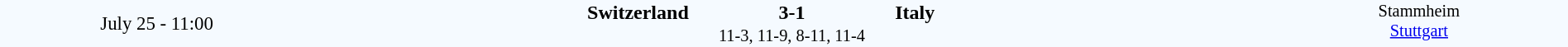<table style="width: 100%; background:#f5faff;" cellspacing="0">
<tr>
<td style=font-size:95% align=center rowspan=3 width=20%>July 25 - 11:00</td>
</tr>
<tr>
<td width=24% align=right><strong>Switzerland</strong></td>
<td align=center width=13%><strong>3-1</strong></td>
<td width=24%><strong>Italy</strong></td>
<td style=font-size:85% rowspan=3 valign=top align=center>Stammheim<br><a href='#'>Stuttgart</a></td>
</tr>
<tr style=font-size:85%>
<td colspan=3 align=center>11-3, 11-9, 8-11, 11-4</td>
</tr>
</table>
